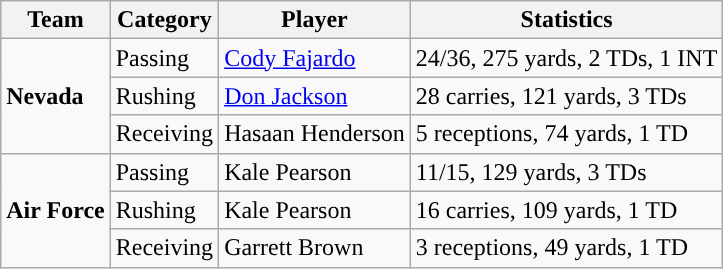<table class="wikitable" style="float: left;">
<tr>
<th>Team</th>
<th>Category</th>
<th>Player</th>
<th>Statistics</th>
</tr>
<tr>
<td rowspan=3><strong>Nevada</strong></td>
<td>Passing</td>
<td><a href='#'>Cody Fajardo</a></td>
<td>24/36, 275 yards, 2 TDs, 1 INT</td>
</tr>
<tr>
<td>Rushing</td>
<td><a href='#'>Don Jackson</a></td>
<td>28 carries, 121 yards, 3 TDs</td>
</tr>
<tr>
<td>Receiving</td>
<td>Hasaan Henderson</td>
<td>5 receptions, 74 yards, 1 TD</td>
</tr>
<tr>
<td rowspan=3><strong>Air Force</strong></td>
<td>Passing</td>
<td>Kale Pearson</td>
<td>11/15, 129 yards, 3 TDs</td>
</tr>
<tr>
<td>Rushing</td>
<td>Kale Pearson</td>
<td>16 carries, 109 yards, 1 TD</td>
</tr>
<tr>
<td>Receiving</td>
<td>Garrett Brown</td>
<td>3 receptions, 49 yards, 1 TD</td>
</tr>
</table>
